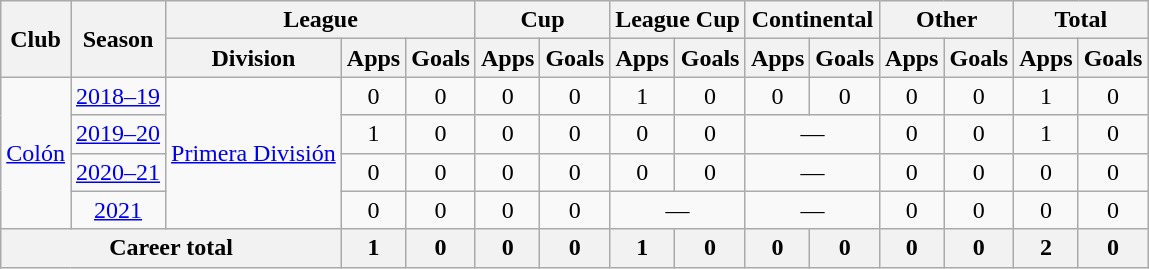<table class="wikitable" style="text-align:center">
<tr>
<th rowspan="2">Club</th>
<th rowspan="2">Season</th>
<th colspan="3">League</th>
<th colspan="2">Cup</th>
<th colspan="2">League Cup</th>
<th colspan="2">Continental</th>
<th colspan="2">Other</th>
<th colspan="2">Total</th>
</tr>
<tr>
<th>Division</th>
<th>Apps</th>
<th>Goals</th>
<th>Apps</th>
<th>Goals</th>
<th>Apps</th>
<th>Goals</th>
<th>Apps</th>
<th>Goals</th>
<th>Apps</th>
<th>Goals</th>
<th>Apps</th>
<th>Goals</th>
</tr>
<tr>
<td rowspan="4"><a href='#'>Colón</a></td>
<td><a href='#'>2018–19</a></td>
<td rowspan="4"><a href='#'>Primera División</a></td>
<td>0</td>
<td>0</td>
<td>0</td>
<td>0</td>
<td>1</td>
<td>0</td>
<td>0</td>
<td>0</td>
<td>0</td>
<td>0</td>
<td>1</td>
<td>0</td>
</tr>
<tr>
<td><a href='#'>2019–20</a></td>
<td>1</td>
<td>0</td>
<td>0</td>
<td>0</td>
<td>0</td>
<td>0</td>
<td colspan="2">—</td>
<td>0</td>
<td>0</td>
<td>1</td>
<td>0</td>
</tr>
<tr>
<td><a href='#'>2020–21</a></td>
<td>0</td>
<td>0</td>
<td>0</td>
<td>0</td>
<td>0</td>
<td>0</td>
<td colspan="2">—</td>
<td>0</td>
<td>0</td>
<td>0</td>
<td>0</td>
</tr>
<tr>
<td><a href='#'>2021</a></td>
<td>0</td>
<td>0</td>
<td>0</td>
<td>0</td>
<td colspan="2">—</td>
<td colspan="2">—</td>
<td>0</td>
<td>0</td>
<td>0</td>
<td>0</td>
</tr>
<tr>
<th colspan="3">Career total</th>
<th>1</th>
<th>0</th>
<th>0</th>
<th>0</th>
<th>1</th>
<th>0</th>
<th>0</th>
<th>0</th>
<th>0</th>
<th>0</th>
<th>2</th>
<th>0</th>
</tr>
</table>
